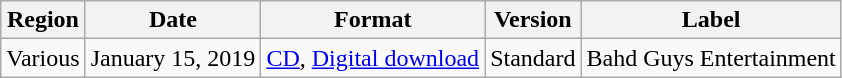<table class="wikitable sortable">
<tr>
<th>Region</th>
<th>Date</th>
<th>Format</th>
<th>Version</th>
<th>Label</th>
</tr>
<tr>
<td>Various</td>
<td>January 15, 2019</td>
<td><a href='#'>CD</a>, <a href='#'>Digital download</a></td>
<td>Standard</td>
<td>Bahd Guys Entertainment</td>
</tr>
</table>
